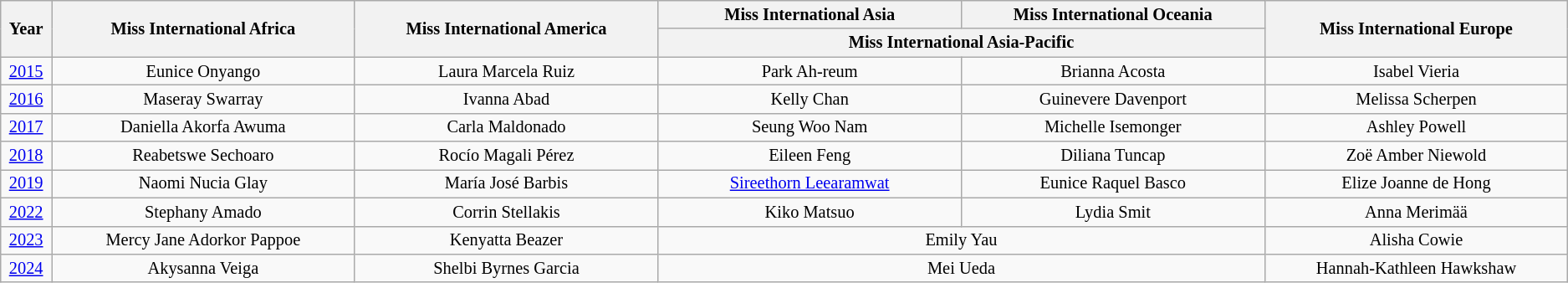<table class="wikitable sortable" style="font-size: 85%; text-align:center;">
<tr>
<th rowspan="2"; width="50">Year</th>
<th rowspan="2"; width="600">Miss International Africa</th>
<th rowspan="2"; width="600">Miss International America</th>
<th width="600">Miss International Asia</th>
<th width="600">Miss International Oceania</th>
<th rowspan="2"; width="600">Miss International Europe</th>
</tr>
<tr>
<th colspan="2">Miss International Asia-Pacific</th>
</tr>
<tr>
<td><a href='#'>2015</a></td>
<td>Eunice Onyango<br></td>
<td>Laura Marcela Ruiz<br></td>
<td>Park Ah-reum<br></td>
<td>Brianna Acosta<br></td>
<td>Isabel Vieria<br></td>
</tr>
<tr>
<td><a href='#'>2016</a></td>
<td>Maseray Swarray<br></td>
<td>Ivanna Abad<br></td>
<td>Kelly Chan<br></td>
<td>Guinevere Davenport<br></td>
<td>Melissa Scherpen<br></td>
</tr>
<tr>
<td><a href='#'>2017</a></td>
<td>Daniella Akorfa Awuma<br></td>
<td>Carla Maldonado<br></td>
<td>Seung Woo Nam<br></td>
<td>Michelle Isemonger<br></td>
<td>Ashley Powell<br></td>
</tr>
<tr>
<td><a href='#'>2018</a></td>
<td>Reabetswe Sechoaro<br></td>
<td>Rocío Magali Pérez<br></td>
<td>Eileen Feng<br></td>
<td>Diliana Tuncap<br></td>
<td>Zoë Amber Niewold<br></td>
</tr>
<tr>
<td><a href='#'>2019</a></td>
<td>Naomi Nucia Glay<br></td>
<td>María José Barbis<br></td>
<td><a href='#'>Sireethorn Leearamwat</a><br></td>
<td>Eunice Raquel Basco<br></td>
<td>Elize Joanne de Hong<br></td>
</tr>
<tr>
<td><a href='#'>2022</a></td>
<td>Stephany Amado<br></td>
<td>Corrin Stellakis<br></td>
<td>Kiko Matsuo<br></td>
<td>Lydia Smit<br></td>
<td>Anna Merimää<br></td>
</tr>
<tr>
<td><a href='#'>2023</a></td>
<td>Mercy Jane Adorkor Pappoe<br></td>
<td>Kenyatta Beazer<br></td>
<td colspan="2">Emily Yau<br></td>
<td>Alisha Cowie<br></td>
</tr>
<tr>
<td><a href='#'>2024</a></td>
<td>Akysanna Veiga<br></td>
<td>Shelbi Byrnes Garcia<br></td>
<td colspan="2">Mei Ueda<br></td>
<td>Hannah-Kathleen Hawkshaw<br></td>
</tr>
</table>
